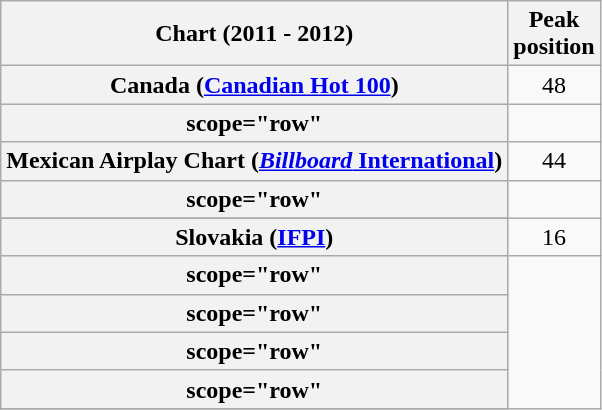<table class="wikitable sortable plainrowheaders">
<tr>
<th scope="col">Chart (2011 - 2012)</th>
<th scope="col">Peak<br>position</th>
</tr>
<tr>
<th scope="row">Canada (<a href='#'>Canadian Hot 100</a>)</th>
<td style="text-align:center;">48</td>
</tr>
<tr>
<th>scope="row"</th>
</tr>
<tr>
<th scope="row">Mexican Airplay Chart (<a href='#'><em>Billboard</em> International</a>)</th>
<td style="text-align:center;">44</td>
</tr>
<tr>
<th>scope="row"</th>
</tr>
<tr>
</tr>
<tr>
<th scope="row">Slovakia (<a href='#'>IFPI</a>)</th>
<td style="text-align:center;">16</td>
</tr>
<tr>
<th>scope="row"</th>
</tr>
<tr>
<th>scope="row"</th>
</tr>
<tr>
<th>scope="row"</th>
</tr>
<tr>
<th>scope="row"</th>
</tr>
<tr>
</tr>
</table>
